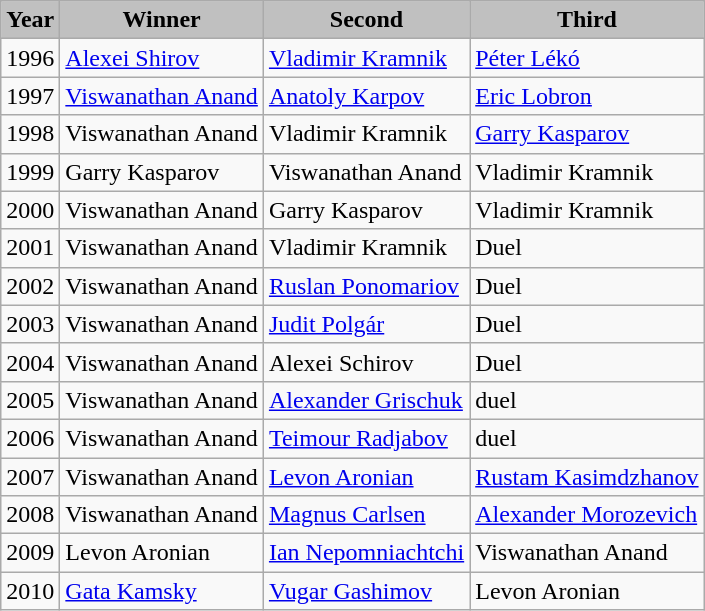<table class="wikitable">
<tr ---->
<th style="background:#C0C0C0">Year</th>
<th style="background:#C0C0C0">Winner</th>
<th style="background:#C0C0C0">Second</th>
<th style="background:#C0C0C0">Third</th>
</tr>
<tr ---->
<td>1996</td>
<td><a href='#'>Alexei Shirov</a></td>
<td><a href='#'>Vladimir Kramnik</a></td>
<td><a href='#'>Péter Lékó</a></td>
</tr>
<tr ---->
<td>1997</td>
<td><a href='#'>Viswanathan Anand</a></td>
<td><a href='#'>Anatoly Karpov</a></td>
<td><a href='#'>Eric Lobron</a></td>
</tr>
<tr ---->
<td>1998</td>
<td>Viswanathan Anand</td>
<td>Vladimir Kramnik</td>
<td><a href='#'>Garry Kasparov</a></td>
</tr>
<tr ---->
<td>1999</td>
<td>Garry Kasparov</td>
<td>Viswanathan Anand</td>
<td>Vladimir Kramnik</td>
</tr>
<tr ---->
<td>2000</td>
<td>Viswanathan Anand</td>
<td>Garry Kasparov</td>
<td>Vladimir Kramnik</td>
</tr>
<tr ---->
<td>2001</td>
<td>Viswanathan Anand</td>
<td>Vladimir Kramnik</td>
<td>Duel</td>
</tr>
<tr ---->
<td>2002</td>
<td>Viswanathan Anand</td>
<td><a href='#'>Ruslan Ponomariov</a></td>
<td>Duel</td>
</tr>
<tr ---->
<td>2003</td>
<td>Viswanathan Anand</td>
<td><a href='#'>Judit Polgár</a></td>
<td>Duel</td>
</tr>
<tr ---->
<td>2004</td>
<td>Viswanathan Anand</td>
<td>Alexei Schirov</td>
<td>Duel</td>
</tr>
<tr ---->
<td>2005</td>
<td>Viswanathan Anand</td>
<td><a href='#'>Alexander Grischuk</a></td>
<td>duel</td>
</tr>
<tr ---->
<td>2006</td>
<td>Viswanathan Anand</td>
<td><a href='#'>Teimour Radjabov</a></td>
<td>duel</td>
</tr>
<tr ---->
<td>2007</td>
<td>Viswanathan Anand</td>
<td><a href='#'>Levon Aronian</a></td>
<td><a href='#'>Rustam Kasimdzhanov</a></td>
</tr>
<tr ---->
<td>2008</td>
<td>Viswanathan Anand</td>
<td><a href='#'>Magnus Carlsen</a></td>
<td><a href='#'>Alexander Morozevich</a></td>
</tr>
<tr ---->
<td>2009</td>
<td>Levon Aronian</td>
<td><a href='#'>Ian Nepomniachtchi</a></td>
<td>Viswanathan Anand</td>
</tr>
<tr ---->
<td>2010</td>
<td><a href='#'>Gata Kamsky</a></td>
<td><a href='#'>Vugar Gashimov</a></td>
<td>Levon Aronian</td>
</tr>
</table>
